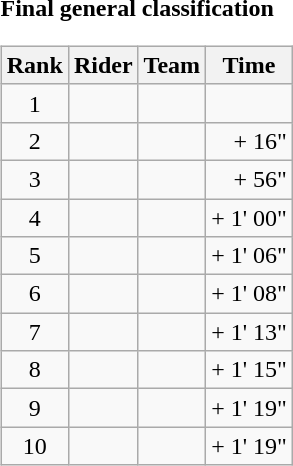<table>
<tr>
<td><strong>Final general classification</strong><br><table class="wikitable">
<tr>
<th scope="col">Rank</th>
<th scope="col">Rider</th>
<th scope="col">Team</th>
<th scope="col">Time</th>
</tr>
<tr>
<td style="text-align:center;">1</td>
<td></td>
<td></td>
<td style="text-align:right;"></td>
</tr>
<tr>
<td style="text-align:center;">2</td>
<td></td>
<td></td>
<td style="text-align:right;">+ 16"</td>
</tr>
<tr>
<td style="text-align:center;">3</td>
<td></td>
<td></td>
<td style="text-align:right;">+ 56"</td>
</tr>
<tr>
<td style="text-align:center;">4</td>
<td></td>
<td></td>
<td style="text-align:right;">+ 1' 00"</td>
</tr>
<tr>
<td style="text-align:center;">5</td>
<td></td>
<td></td>
<td style="text-align:right;">+ 1' 06"</td>
</tr>
<tr>
<td style="text-align:center;">6</td>
<td></td>
<td></td>
<td style="text-align:right;">+ 1' 08"</td>
</tr>
<tr>
<td style="text-align:center;">7</td>
<td></td>
<td></td>
<td style="text-align:right;">+ 1' 13"</td>
</tr>
<tr>
<td style="text-align:center;">8</td>
<td></td>
<td></td>
<td style="text-align:right;">+ 1' 15"</td>
</tr>
<tr>
<td style="text-align:center;">9</td>
<td></td>
<td></td>
<td style="text-align:right;">+ 1' 19"</td>
</tr>
<tr>
<td style="text-align:center;">10</td>
<td></td>
<td></td>
<td style="text-align:right;">+ 1' 19"</td>
</tr>
</table>
</td>
</tr>
</table>
